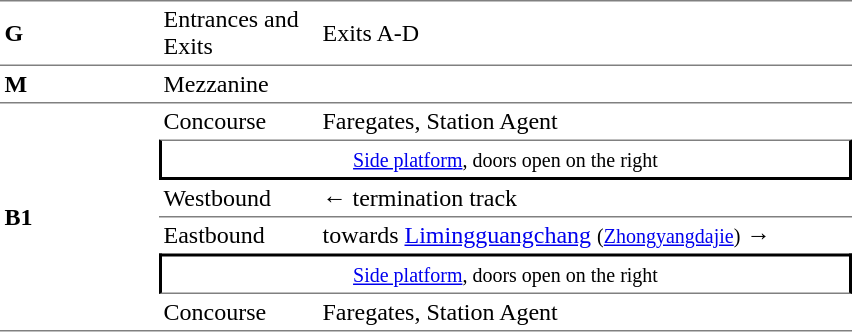<table cellspacing=0 cellpadding=3>
<tr>
<td style="border-top:solid 1px gray;border-bottom:solid 1px gray;" width=100><strong>G</strong></td>
<td style="border-top:solid 1px gray;border-bottom:solid 1px gray;" width=100>Entrances and Exits</td>
<td style="border-top:solid 1px gray;border-bottom:solid 1px gray;" width=350>Exits A-D</td>
</tr>
<tr>
<td style="border-bottom:solid 1px gray;"><strong>M</strong></td>
<td style="border-bottom:solid 1px gray;">Mezzanine</td>
<td style="border-bottom:solid 1px gray;"></td>
</tr>
<tr>
<td style="border-bottom:solid 1px gray;" rowspan=6><strong>B1</strong></td>
<td>Concourse</td>
<td>Faregates, Station Agent</td>
</tr>
<tr>
<td style="border-top:solid 1px gray;border-right:solid 2px black;border-left:solid 2px black;border-bottom:solid 2px black;text-align:center;" colspan=2><small><a href='#'>Side platform</a>, doors open on the right</small></td>
</tr>
<tr>
<td style="border-bottom:solid 1px gray;">Westbound</td>
<td style="border-bottom:solid 1px gray;">←  termination track</td>
</tr>
<tr>
<td>Eastbound</td>
<td>  towards <a href='#'>Limingguangchang</a> <small>(<a href='#'>Zhongyangdajie</a>)</small> →</td>
</tr>
<tr>
<td style="border-top:solid 2px black;border-right:solid 2px black;border-left:solid 2px black;border-bottom:solid 1px gray;text-align:center;" colspan=2><small><a href='#'>Side platform</a>, doors open on the right</small></td>
</tr>
<tr>
<td style="border-bottom:solid 1px gray;">Concourse</td>
<td style="border-bottom:solid 1px gray;">Faregates, Station Agent</td>
</tr>
</table>
